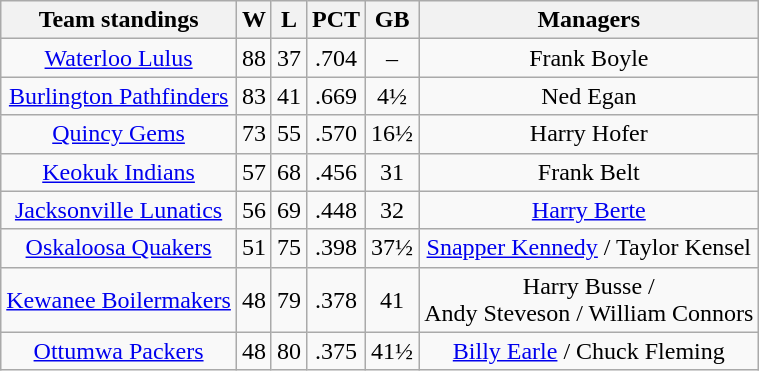<table class="wikitable" style="text-align:center">
<tr>
<th>Team standings</th>
<th>W</th>
<th>L</th>
<th>PCT</th>
<th>GB</th>
<th>Managers</th>
</tr>
<tr>
<td><a href='#'>Waterloo Lulus</a></td>
<td>88</td>
<td>37</td>
<td>.704</td>
<td>–</td>
<td>Frank Boyle</td>
</tr>
<tr>
<td><a href='#'>Burlington Pathfinders</a></td>
<td>83</td>
<td>41</td>
<td>.669</td>
<td>4½</td>
<td>Ned Egan</td>
</tr>
<tr>
<td><a href='#'>Quincy Gems</a></td>
<td>73</td>
<td>55</td>
<td>.570</td>
<td>16½</td>
<td>Harry Hofer</td>
</tr>
<tr>
<td><a href='#'>Keokuk Indians</a></td>
<td>57</td>
<td>68</td>
<td>.456</td>
<td>31</td>
<td>Frank Belt</td>
</tr>
<tr>
<td><a href='#'>Jacksonville Lunatics</a></td>
<td>56</td>
<td>69</td>
<td>.448</td>
<td>32</td>
<td><a href='#'>Harry Berte</a></td>
</tr>
<tr>
<td><a href='#'>Oskaloosa Quakers</a></td>
<td>51</td>
<td>75</td>
<td>.398</td>
<td>37½</td>
<td><a href='#'>Snapper Kennedy</a> / Taylor Kensel</td>
</tr>
<tr>
<td><a href='#'>Kewanee Boilermakers</a></td>
<td>48</td>
<td>79</td>
<td>.378</td>
<td>41</td>
<td>Harry Busse /<br> Andy Steveson / William Connors</td>
</tr>
<tr>
<td><a href='#'>Ottumwa Packers</a></td>
<td>48</td>
<td>80</td>
<td>.375</td>
<td>41½</td>
<td><a href='#'>Billy Earle</a> / Chuck Fleming</td>
</tr>
</table>
